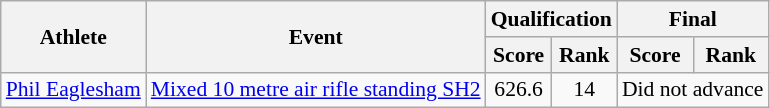<table class=wikitable style="font-size:90%">
<tr>
<th rowspan="2">Athlete</th>
<th rowspan="2">Event</th>
<th colspan="2">Qualification</th>
<th colspan="2">Final</th>
</tr>
<tr>
<th>Score</th>
<th>Rank</th>
<th>Score</th>
<th>Rank</th>
</tr>
<tr align=center>
<td align="left"><a href='#'>Phil Eaglesham</a></td>
<td align=left><a href='#'>Mixed 10 metre air rifle standing SH2</a></td>
<td>626.6</td>
<td>14</td>
<td colspan="2">Did not advance</td>
</tr>
</table>
